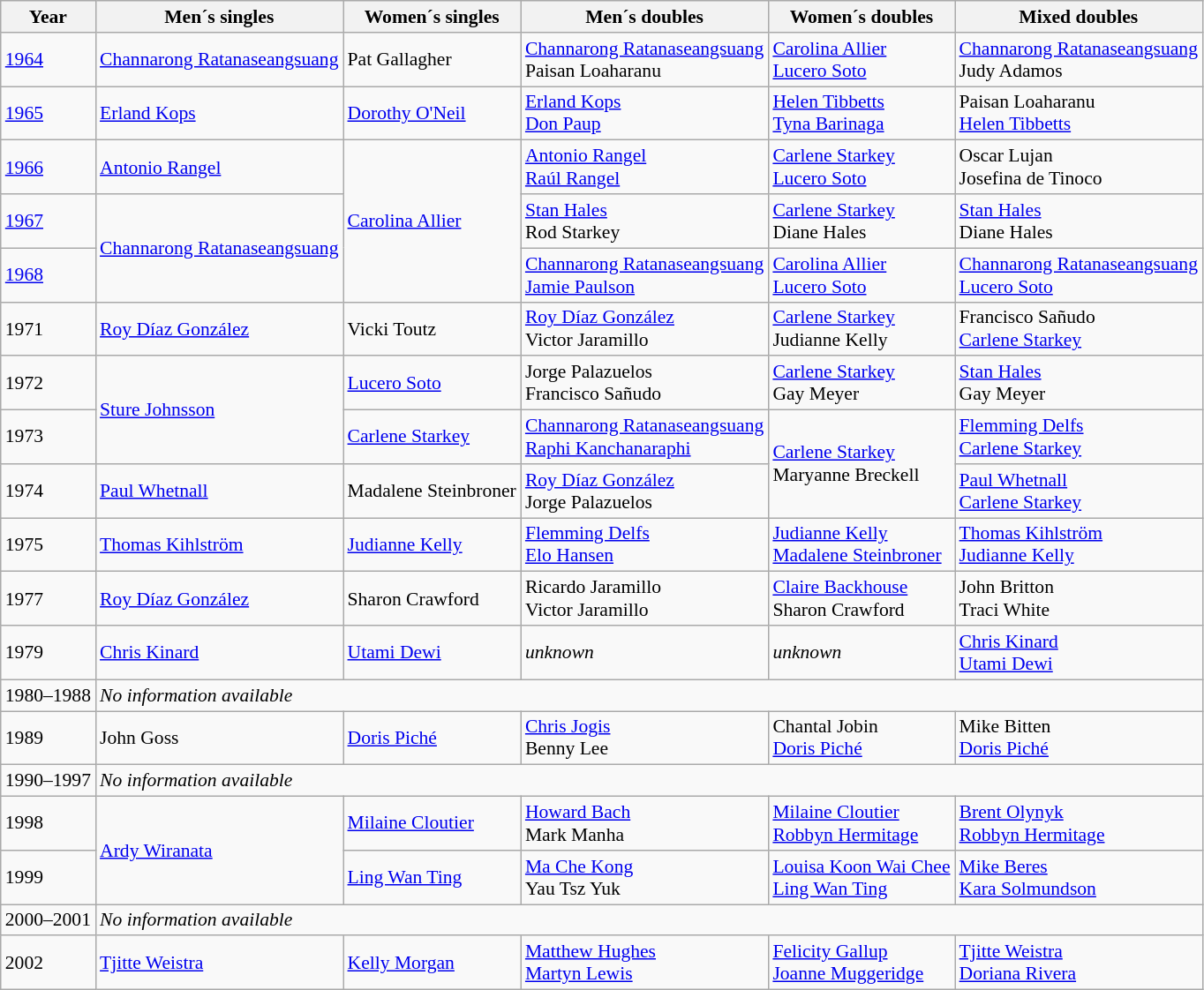<table class=wikitable style="font-size:90%;">
<tr>
<th>Year</th>
<th>Men´s singles</th>
<th>Women´s singles</th>
<th>Men´s doubles</th>
<th>Women´s doubles</th>
<th>Mixed doubles</th>
</tr>
<tr>
<td><a href='#'>1964</a></td>
<td> <a href='#'>Channarong Ratanaseangsuang</a></td>
<td> Pat Gallagher</td>
<td> <a href='#'>Channarong Ratanaseangsuang</a><br> Paisan Loaharanu</td>
<td> <a href='#'>Carolina Allier</a><br> <a href='#'>Lucero Soto</a></td>
<td> <a href='#'>Channarong Ratanaseangsuang</a><br> Judy Adamos</td>
</tr>
<tr>
<td><a href='#'>1965</a></td>
<td> <a href='#'>Erland Kops</a></td>
<td> <a href='#'>Dorothy O'Neil</a></td>
<td> <a href='#'>Erland Kops</a><br> <a href='#'>Don Paup</a></td>
<td> <a href='#'>Helen Tibbetts</a><br> <a href='#'>Tyna Barinaga</a></td>
<td> Paisan Loaharanu<br> <a href='#'>Helen Tibbetts</a></td>
</tr>
<tr>
<td><a href='#'>1966</a></td>
<td> <a href='#'>Antonio Rangel</a></td>
<td rowspan=3> <a href='#'>Carolina Allier</a></td>
<td> <a href='#'>Antonio Rangel</a><br> <a href='#'>Raúl Rangel</a></td>
<td> <a href='#'>Carlene Starkey</a><br> <a href='#'>Lucero Soto</a></td>
<td> Oscar Lujan<br> Josefina de Tinoco</td>
</tr>
<tr>
<td><a href='#'>1967</a></td>
<td rowspan=2> <a href='#'>Channarong Ratanaseangsuang</a></td>
<td> <a href='#'>Stan Hales</a><br>  Rod Starkey</td>
<td> <a href='#'>Carlene Starkey</a><br> Diane Hales</td>
<td> <a href='#'>Stan Hales</a><br> Diane Hales</td>
</tr>
<tr>
<td><a href='#'>1968</a></td>
<td> <a href='#'>Channarong Ratanaseangsuang</a><br> <a href='#'>Jamie Paulson</a></td>
<td> <a href='#'>Carolina Allier</a><br> <a href='#'>Lucero Soto</a></td>
<td> <a href='#'>Channarong Ratanaseangsuang</a><br> <a href='#'>Lucero Soto</a></td>
</tr>
<tr>
<td>1971</td>
<td> <a href='#'>Roy Díaz González</a></td>
<td> Vicki Toutz</td>
<td> <a href='#'>Roy Díaz González</a><br> Victor Jaramillo</td>
<td> <a href='#'>Carlene Starkey</a><br> Judianne Kelly</td>
<td> Francisco Sañudo<br> <a href='#'>Carlene Starkey</a></td>
</tr>
<tr>
<td>1972</td>
<td rowspan=2> <a href='#'>Sture Johnsson</a></td>
<td> <a href='#'>Lucero Soto</a></td>
<td> Jorge Palazuelos<br> Francisco Sañudo</td>
<td> <a href='#'>Carlene Starkey</a><br> Gay Meyer</td>
<td> <a href='#'>Stan Hales</a><br> Gay Meyer</td>
</tr>
<tr>
<td>1973</td>
<td> <a href='#'>Carlene Starkey</a></td>
<td> <a href='#'>Channarong Ratanaseangsuang</a><br> <a href='#'>Raphi Kanchanaraphi</a></td>
<td rowspan=2> <a href='#'>Carlene Starkey</a><br> Maryanne Breckell</td>
<td> <a href='#'>Flemming Delfs</a><br> <a href='#'>Carlene Starkey</a></td>
</tr>
<tr>
<td>1974</td>
<td> <a href='#'>Paul Whetnall</a></td>
<td> Madalene Steinbroner</td>
<td> <a href='#'>Roy Díaz González</a><br> Jorge Palazuelos</td>
<td> <a href='#'>Paul Whetnall</a><br> <a href='#'>Carlene Starkey</a></td>
</tr>
<tr>
<td>1975</td>
<td> <a href='#'>Thomas Kihlström</a></td>
<td> <a href='#'>Judianne Kelly</a></td>
<td> <a href='#'>Flemming Delfs</a><br> <a href='#'>Elo Hansen</a></td>
<td> <a href='#'>Judianne Kelly</a><br> <a href='#'>Madalene Steinbroner</a></td>
<td> <a href='#'>Thomas Kihlström</a><br> <a href='#'>Judianne Kelly</a></td>
</tr>
<tr>
<td>1977</td>
<td> <a href='#'>Roy Díaz González</a></td>
<td> Sharon Crawford</td>
<td> Ricardo Jaramillo<br> Victor Jaramillo</td>
<td> <a href='#'>Claire Backhouse</a><br> Sharon Crawford</td>
<td> John Britton<br> Traci White</td>
</tr>
<tr>
<td>1979</td>
<td> <a href='#'>Chris Kinard</a></td>
<td> <a href='#'>Utami Dewi</a></td>
<td><em>unknown</em></td>
<td><em>unknown</em></td>
<td> <a href='#'>Chris Kinard</a><br> <a href='#'>Utami Dewi</a></td>
</tr>
<tr>
<td>1980–1988</td>
<td colspan="5"><em>No information available</em></td>
</tr>
<tr>
<td>1989</td>
<td> John Goss</td>
<td> <a href='#'>Doris Piché</a></td>
<td> <a href='#'>Chris Jogis</a><br> Benny Lee</td>
<td> Chantal Jobin<br> <a href='#'>Doris Piché</a></td>
<td> Mike Bitten<br> <a href='#'>Doris Piché</a></td>
</tr>
<tr>
<td>1990–1997</td>
<td colspan="5"><em>No information available</em></td>
</tr>
<tr>
<td>1998</td>
<td rowspan=2> <a href='#'>Ardy Wiranata</a></td>
<td> <a href='#'>Milaine Cloutier</a></td>
<td> <a href='#'>Howard Bach</a><br> Mark Manha</td>
<td> <a href='#'>Milaine Cloutier</a><br> <a href='#'>Robbyn Hermitage</a></td>
<td> <a href='#'>Brent Olynyk</a><br> <a href='#'>Robbyn Hermitage</a></td>
</tr>
<tr>
<td>1999</td>
<td> <a href='#'>Ling Wan Ting</a></td>
<td> <a href='#'>Ma Che Kong</a><br> Yau Tsz Yuk</td>
<td> <a href='#'>Louisa Koon Wai Chee</a><br> <a href='#'>Ling Wan Ting</a></td>
<td> <a href='#'>Mike Beres</a><br> <a href='#'>Kara Solmundson</a></td>
</tr>
<tr>
<td>2000–2001</td>
<td colspan="5"><em>No information available</em></td>
</tr>
<tr>
<td>2002</td>
<td> <a href='#'>Tjitte Weistra</a></td>
<td> <a href='#'>Kelly Morgan</a></td>
<td> <a href='#'>Matthew Hughes</a><br> <a href='#'>Martyn Lewis</a></td>
<td> <a href='#'>Felicity Gallup</a><br> <a href='#'>Joanne Muggeridge</a></td>
<td> <a href='#'>Tjitte Weistra</a><br> <a href='#'>Doriana Rivera</a></td>
</tr>
</table>
